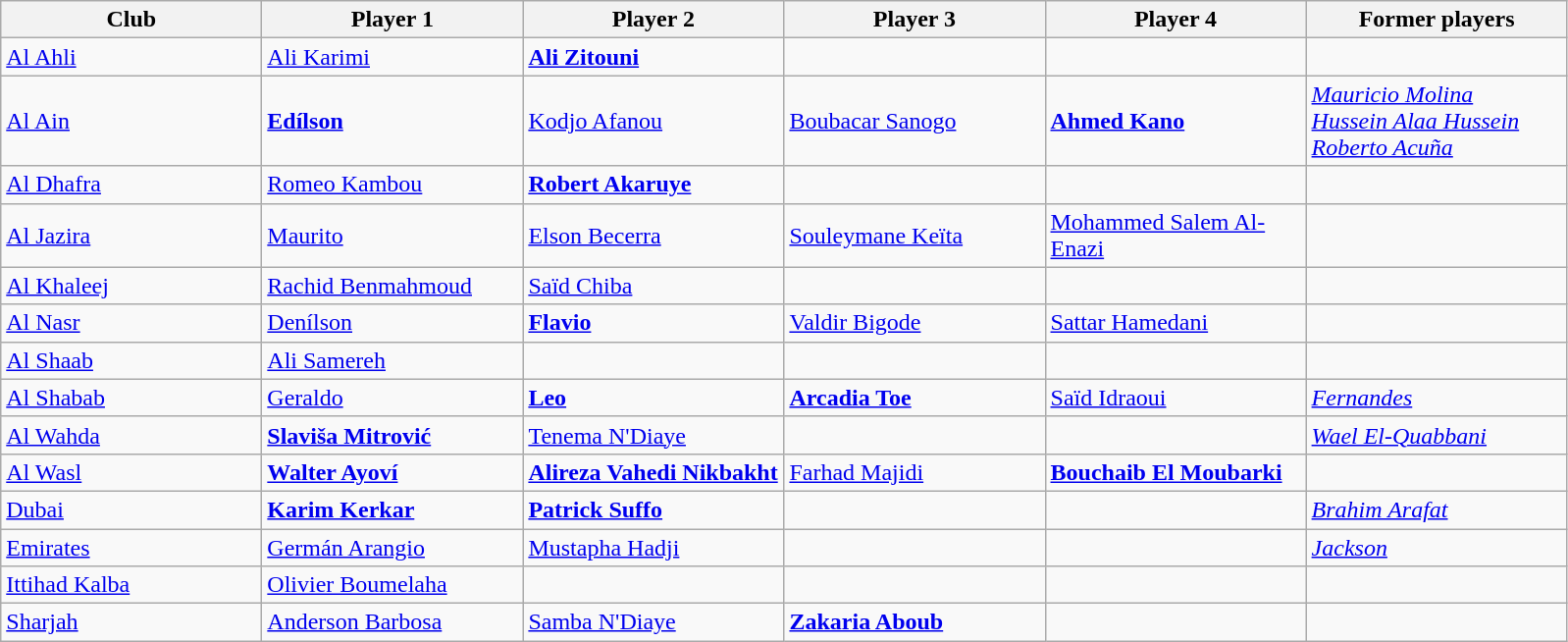<table class="wikitable">
<tr>
<th width="170">Club</th>
<th width="170">Player 1</th>
<th width="170">Player 2</th>
<th width="170">Player 3</th>
<th width="170">Player 4</th>
<th width="170">Former players</th>
</tr>
<tr>
<td><a href='#'>Al Ahli</a></td>
<td> <a href='#'>Ali Karimi</a></td>
<td> <strong><a href='#'>Ali Zitouni</a></strong></td>
<td></td>
<td></td>
<td></td>
</tr>
<tr>
<td><a href='#'>Al Ain</a></td>
<td> <strong><a href='#'>Edílson</a></strong></td>
<td> <a href='#'>Kodjo Afanou</a></td>
<td> <a href='#'>Boubacar Sanogo</a></td>
<td> <strong><a href='#'>Ahmed Kano</a></strong></td>
<td> <em><a href='#'>Mauricio Molina</a></em><br> <em><a href='#'>Hussein Alaa Hussein</a></em><br> <em><a href='#'>Roberto Acuña</a></em></td>
</tr>
<tr>
<td><a href='#'>Al Dhafra</a></td>
<td> <a href='#'>Romeo Kambou</a></td>
<td> <strong><a href='#'>Robert Akaruye</a></strong></td>
<td></td>
<td></td>
<td></td>
</tr>
<tr>
<td><a href='#'>Al Jazira</a></td>
<td> <a href='#'>Maurito</a></td>
<td> <a href='#'>Elson Becerra</a></td>
<td> <a href='#'>Souleymane Keïta</a></td>
<td> <a href='#'>Mohammed Salem Al-Enazi</a></td>
<td></td>
</tr>
<tr>
<td><a href='#'>Al Khaleej</a></td>
<td> <a href='#'>Rachid Benmahmoud</a></td>
<td> <a href='#'>Saïd Chiba</a></td>
<td></td>
<td></td>
<td></td>
</tr>
<tr>
<td><a href='#'>Al Nasr</a></td>
<td> <a href='#'>Denílson</a></td>
<td> <strong><a href='#'>Flavio</a></strong></td>
<td> <a href='#'>Valdir Bigode</a></td>
<td> <a href='#'>Sattar Hamedani</a></td>
<td></td>
</tr>
<tr>
<td><a href='#'>Al Shaab</a></td>
<td> <a href='#'>Ali Samereh</a></td>
<td></td>
<td></td>
<td></td>
<td></td>
</tr>
<tr>
<td><a href='#'>Al Shabab</a></td>
<td> <a href='#'>Geraldo</a></td>
<td> <strong><a href='#'>Leo</a></strong></td>
<td> <strong><a href='#'>Arcadia Toe</a></strong></td>
<td> <a href='#'>Saïd Idraoui</a></td>
<td> <em><a href='#'>Fernandes</a></em></td>
</tr>
<tr>
<td><a href='#'>Al Wahda</a></td>
<td> <strong><a href='#'>Slaviša Mitrović</a></strong></td>
<td> <a href='#'>Tenema N'Diaye</a></td>
<td></td>
<td></td>
<td> <em><a href='#'>Wael El-Quabbani</a></em></td>
</tr>
<tr>
<td><a href='#'>Al Wasl</a></td>
<td> <strong><a href='#'>Walter Ayoví</a></strong></td>
<td> <strong><a href='#'>Alireza Vahedi Nikbakht</a></strong></td>
<td> <a href='#'>Farhad Majidi</a></td>
<td> <strong><a href='#'>Bouchaib El Moubarki</a></strong></td>
<td></td>
</tr>
<tr>
<td><a href='#'>Dubai</a></td>
<td> <strong><a href='#'>Karim Kerkar</a></strong></td>
<td> <strong><a href='#'>Patrick Suffo</a></strong></td>
<td></td>
<td></td>
<td> <em><a href='#'>Brahim Arafat</a></em></td>
</tr>
<tr>
<td><a href='#'>Emirates</a></td>
<td> <a href='#'>Germán Arangio</a></td>
<td> <a href='#'>Mustapha Hadji</a></td>
<td></td>
<td></td>
<td> <em><a href='#'>Jackson</a></em></td>
</tr>
<tr>
<td><a href='#'>Ittihad Kalba</a></td>
<td> <a href='#'>Olivier Boumelaha</a></td>
<td></td>
<td></td>
<td></td>
<td></td>
</tr>
<tr>
<td><a href='#'>Sharjah</a></td>
<td> <a href='#'>Anderson Barbosa</a></td>
<td> <a href='#'>Samba N'Diaye</a></td>
<td> <strong><a href='#'>Zakaria Aboub</a></strong></td>
<td></td>
<td></td>
</tr>
</table>
